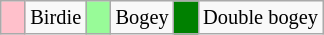<table class="wikitable" span = 50 style="font-size:85%">
<tr>
<td style="background: Pink;" width=10></td>
<td>Birdie</td>
<td style="background: PaleGreen;" width=10></td>
<td>Bogey</td>
<td style="background: Green;" width=10></td>
<td>Double bogey<br></td>
</tr>
</table>
